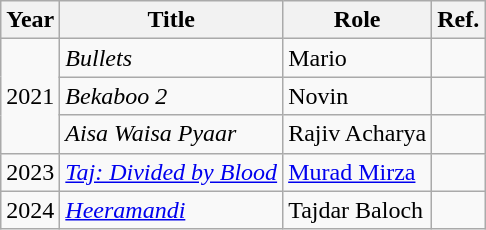<table class="wikitable">
<tr>
<th>Year</th>
<th>Title</th>
<th>Role</th>
<th>Ref.</th>
</tr>
<tr>
<td rowspan="3">2021</td>
<td><em>Bullets</em></td>
<td>Mario</td>
<td></td>
</tr>
<tr>
<td><em>Bekaboo 2</em></td>
<td>Novin</td>
<td></td>
</tr>
<tr>
<td><em>Aisa Waisa Pyaar</em></td>
<td>Rajiv Acharya</td>
<td></td>
</tr>
<tr>
<td>2023</td>
<td><em><a href='#'>Taj: Divided by Blood</a></em></td>
<td><a href='#'>Murad Mirza</a></td>
<td></td>
</tr>
<tr>
<td>2024</td>
<td><em><a href='#'>Heeramandi</a></em></td>
<td>Tajdar Baloch</td>
<td></td>
</tr>
</table>
